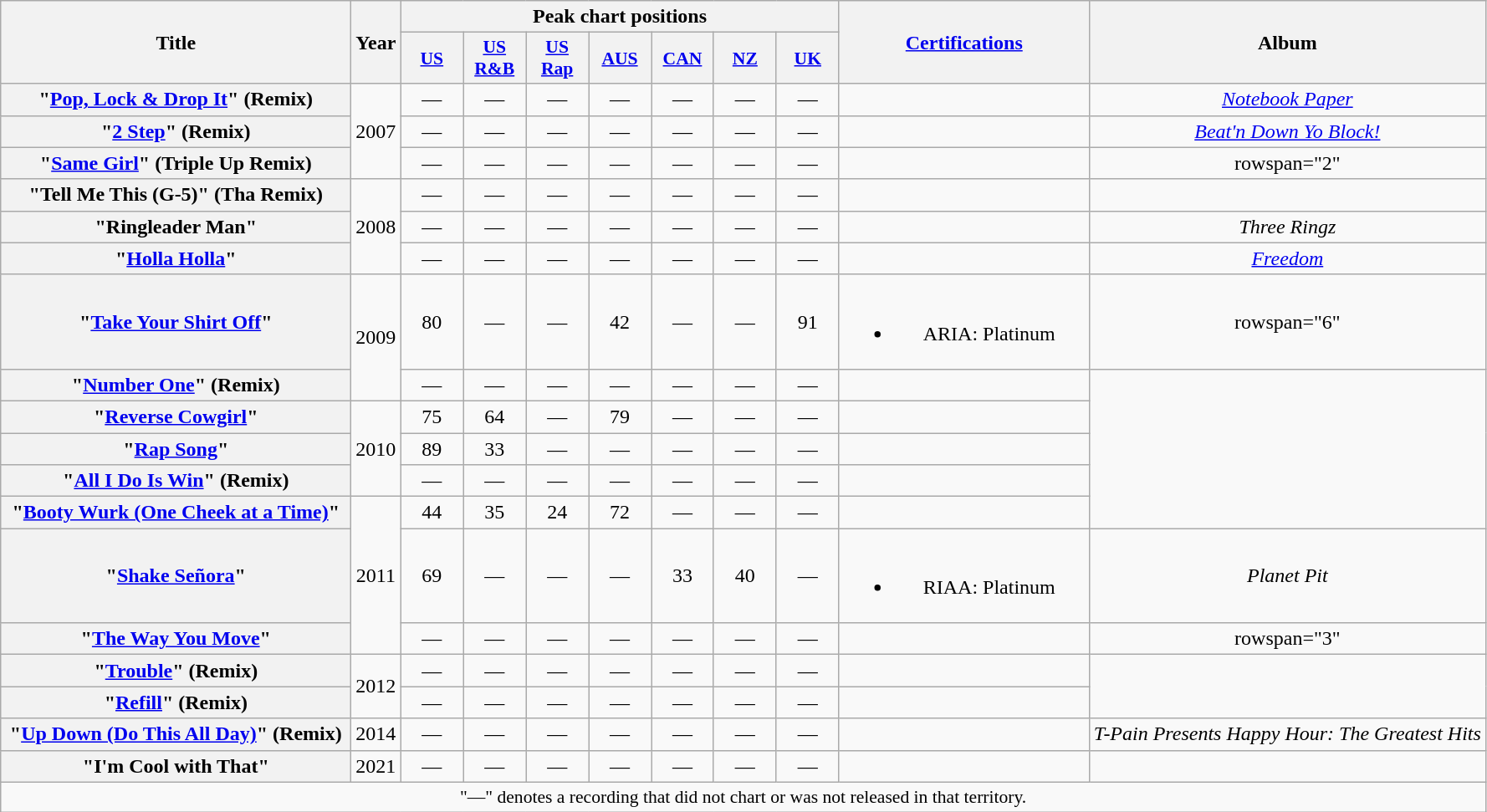<table class="wikitable plainrowheaders" style="text-align:center;">
<tr>
<th scope="col" rowspan="2" style="width:17em;">Title</th>
<th scope="col" rowspan="2">Year</th>
<th scope="col" colspan="7">Peak chart positions</th>
<th scope="col" rowspan="2" style="width:12em;"><a href='#'>Certifications</a></th>
<th scope="col" rowspan="2">Album</th>
</tr>
<tr>
<th scope="col" style="width:3em;font-size:90%;"><a href='#'>US</a><br></th>
<th scope="col" style="width:3em;font-size:90%;"><a href='#'>US R&B</a><br></th>
<th scope="col" style="width:3em;font-size:90%;"><a href='#'>US Rap</a><br></th>
<th scope="col" style="width:3em;font-size:90%;"><a href='#'>AUS</a><br></th>
<th scope="col" style="width:3em;font-size:90%;"><a href='#'>CAN</a><br></th>
<th scope="col" style="width:3em;font-size:90%;"><a href='#'>NZ</a><br></th>
<th scope="col" style="width:3em;font-size:90%;"><a href='#'>UK</a><br></th>
</tr>
<tr>
<th scope="row">"<a href='#'>Pop, Lock & Drop It</a>" (Remix)<br></th>
<td rowspan="3">2007</td>
<td>—</td>
<td>—</td>
<td>—</td>
<td>—</td>
<td>—</td>
<td>—</td>
<td>—</td>
<td></td>
<td><em><a href='#'>Notebook Paper</a></em></td>
</tr>
<tr>
<th scope="row">"<a href='#'>2 Step</a>" (Remix)<br></th>
<td>—</td>
<td>—</td>
<td>—</td>
<td>—</td>
<td>—</td>
<td>—</td>
<td>—</td>
<td></td>
<td><em><a href='#'>Beat'n Down Yo Block!</a></em></td>
</tr>
<tr>
<th scope="row">"<a href='#'>Same Girl</a>" (Triple Up Remix)<br></th>
<td>—</td>
<td>—</td>
<td>—</td>
<td>—</td>
<td>—</td>
<td>—</td>
<td>—</td>
<td></td>
<td>rowspan="2" </td>
</tr>
<tr>
<th scope="row">"Tell Me This (G-5)" (Tha Remix)<br></th>
<td rowspan="3">2008</td>
<td>—</td>
<td>—</td>
<td>—</td>
<td>—</td>
<td>—</td>
<td>—</td>
<td>—</td>
<td></td>
</tr>
<tr>
<th scope="row">"Ringleader Man"</th>
<td>—</td>
<td>—</td>
<td>—</td>
<td>—</td>
<td>—</td>
<td>—</td>
<td>—</td>
<td></td>
<td><em>Three Ringz</em></td>
</tr>
<tr>
<th scope="row">"<a href='#'>Holla Holla</a>"<br></th>
<td>—</td>
<td>—</td>
<td>—</td>
<td>—</td>
<td>—</td>
<td>—</td>
<td>—</td>
<td></td>
<td><em><a href='#'>Freedom</a></em></td>
</tr>
<tr>
<th scope="row">"<a href='#'>Take Your Shirt Off</a>"</th>
<td rowspan="2">2009</td>
<td>80</td>
<td>—</td>
<td>—</td>
<td>42</td>
<td>—</td>
<td>—</td>
<td>91</td>
<td><br><ul><li>ARIA: Platinum</li></ul></td>
<td>rowspan="6" </td>
</tr>
<tr>
<th scope="row">"<a href='#'>Number One</a>" (Remix)<br></th>
<td>—</td>
<td>—</td>
<td>—</td>
<td>—</td>
<td>—</td>
<td>—</td>
<td>—</td>
<td></td>
</tr>
<tr>
<th scope="row">"<a href='#'>Reverse Cowgirl</a>"</th>
<td rowspan="3">2010</td>
<td>75</td>
<td>64</td>
<td>—</td>
<td>79</td>
<td>—</td>
<td>—</td>
<td>—</td>
<td></td>
</tr>
<tr>
<th scope="row">"<a href='#'>Rap Song</a>"<br></th>
<td>89</td>
<td>33</td>
<td>—</td>
<td>—</td>
<td>—</td>
<td>—</td>
<td>—</td>
<td></td>
</tr>
<tr>
<th scope="row">"<a href='#'>All I Do Is Win</a>" (Remix)<br></th>
<td>—</td>
<td>—</td>
<td>—</td>
<td>—</td>
<td>—</td>
<td>—</td>
<td>—</td>
<td></td>
</tr>
<tr>
<th scope="row">"<a href='#'>Booty Wurk (One Cheek at a Time)</a>"<br></th>
<td rowspan="3">2011</td>
<td>44</td>
<td>35</td>
<td>24</td>
<td>72</td>
<td>—</td>
<td>—</td>
<td>—</td>
<td></td>
</tr>
<tr>
<th scope="row">"<a href='#'>Shake Señora</a>"<br></th>
<td>69</td>
<td>—</td>
<td>—</td>
<td>—</td>
<td>33</td>
<td>40</td>
<td>—</td>
<td><br><ul><li>RIAA: Platinum</li></ul></td>
<td><em>Planet Pit</em></td>
</tr>
<tr>
<th scope="row">"<a href='#'>The Way You Move</a>"<br></th>
<td>—</td>
<td>—</td>
<td>—</td>
<td>—</td>
<td>—</td>
<td>—</td>
<td>—</td>
<td></td>
<td>rowspan="3" </td>
</tr>
<tr>
<th scope="row">"<a href='#'>Trouble</a>" (Remix)<br></th>
<td rowspan="2">2012</td>
<td>—</td>
<td>—</td>
<td>—</td>
<td>—</td>
<td>—</td>
<td>—</td>
<td>—</td>
<td></td>
</tr>
<tr>
<th scope="row">"<a href='#'>Refill</a>" (Remix)<br></th>
<td>—</td>
<td>—</td>
<td>—</td>
<td>—</td>
<td>—</td>
<td>—</td>
<td>—</td>
<td></td>
</tr>
<tr>
<th scope="row">"<a href='#'>Up Down (Do This All Day)</a>" (Remix)<br></th>
<td>2014</td>
<td>—</td>
<td>—</td>
<td>—</td>
<td>—</td>
<td>—</td>
<td>—</td>
<td>—</td>
<td></td>
<td><em>T-Pain Presents Happy Hour: The Greatest Hits</em></td>
</tr>
<tr>
<th scope="row">"I'm Cool with That"</th>
<td>2021</td>
<td>—</td>
<td>—</td>
<td>—</td>
<td>—</td>
<td>—</td>
<td>—</td>
<td>—</td>
<td></td>
<td></td>
</tr>
<tr>
<td colspan="14" style="font-size:90%">"—" denotes a recording that did not chart or was not released in that territory.</td>
</tr>
</table>
